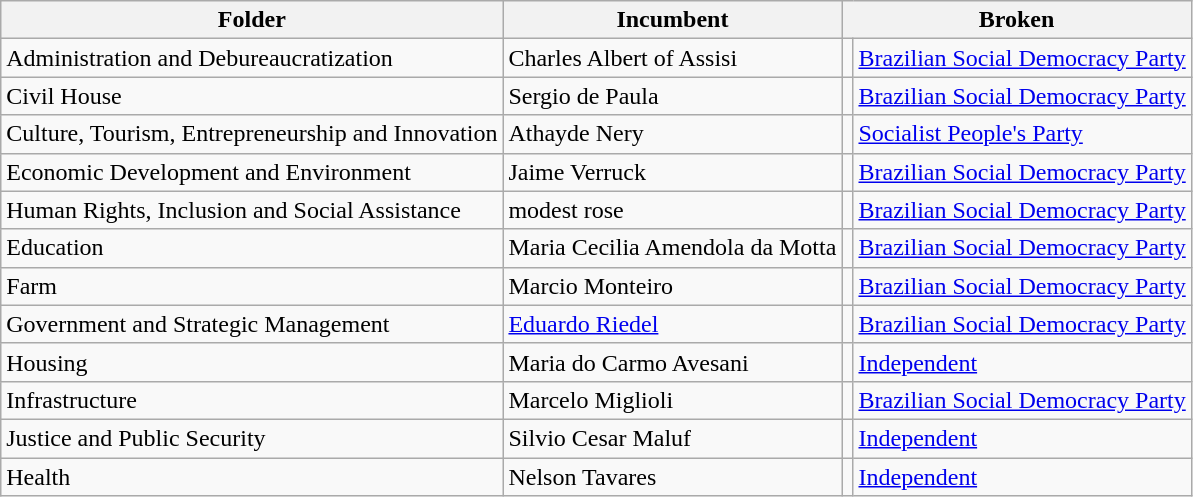<table class="wikitable">
<tr>
<th>Folder</th>
<th>Incumbent</th>
<th colspan="2">Broken</th>
</tr>
<tr>
<td>Administration and Debureaucratization</td>
<td>Charles Albert of Assisi</td>
<td></td>
<td><a href='#'>Brazilian Social Democracy Party</a></td>
</tr>
<tr>
<td>Civil House</td>
<td>Sergio de Paula</td>
<td></td>
<td><a href='#'>Brazilian Social Democracy Party</a></td>
</tr>
<tr>
<td>Culture, Tourism, Entrepreneurship and Innovation</td>
<td>Athayde Nery</td>
<td></td>
<td><a href='#'>Socialist People's Party</a></td>
</tr>
<tr>
<td>Economic Development and Environment</td>
<td>Jaime Verruck</td>
<td></td>
<td><a href='#'>Brazilian Social Democracy Party</a></td>
</tr>
<tr>
<td>Human Rights, Inclusion and Social Assistance</td>
<td>modest rose</td>
<td></td>
<td><a href='#'>Brazilian Social Democracy Party</a></td>
</tr>
<tr>
<td>Education</td>
<td>Maria Cecilia Amendola da Motta</td>
<td></td>
<td><a href='#'>Brazilian Social Democracy Party</a></td>
</tr>
<tr>
<td>Farm</td>
<td>Marcio Monteiro</td>
<td></td>
<td><a href='#'>Brazilian Social Democracy Party</a></td>
</tr>
<tr>
<td>Government and Strategic Management</td>
<td><a href='#'>Eduardo Riedel</a></td>
<td></td>
<td><a href='#'>Brazilian Social Democracy Party</a></td>
</tr>
<tr>
<td>Housing</td>
<td>Maria do Carmo Avesani</td>
<td></td>
<td><a href='#'>Independent</a></td>
</tr>
<tr>
<td>Infrastructure</td>
<td>Marcelo Miglioli</td>
<td></td>
<td><a href='#'>Brazilian Social Democracy Party</a></td>
</tr>
<tr>
<td>Justice and Public Security</td>
<td>Silvio Cesar Maluf</td>
<td></td>
<td><a href='#'>Independent</a></td>
</tr>
<tr>
<td>Health</td>
<td>Nelson Tavares</td>
<td></td>
<td><a href='#'>Independent</a></td>
</tr>
</table>
